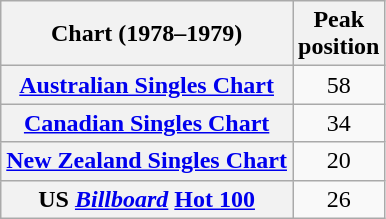<table class="wikitable sortable plainrowheaders" style="text-align:center">
<tr>
<th>Chart (1978–1979)</th>
<th>Peak<br>position</th>
</tr>
<tr>
<th scope="row"><a href='#'>Australian Singles Chart</a></th>
<td>58</td>
</tr>
<tr>
<th scope="row"><a href='#'>Canadian Singles Chart</a></th>
<td>34</td>
</tr>
<tr>
<th scope="row"><a href='#'>New Zealand Singles Chart</a></th>
<td>20</td>
</tr>
<tr>
<th scope="row">US <em><a href='#'>Billboard</a></em> <a href='#'>Hot 100</a></th>
<td>26</td>
</tr>
</table>
